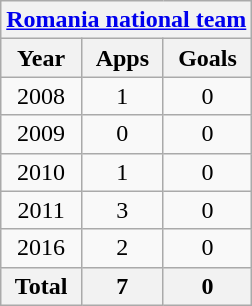<table class="wikitable" style="text-align:center">
<tr>
<th colspan=3><a href='#'>Romania national team</a></th>
</tr>
<tr>
<th>Year</th>
<th>Apps</th>
<th>Goals</th>
</tr>
<tr>
<td>2008</td>
<td>1</td>
<td>0</td>
</tr>
<tr>
<td>2009</td>
<td>0</td>
<td>0</td>
</tr>
<tr>
<td>2010</td>
<td>1</td>
<td>0</td>
</tr>
<tr>
<td>2011</td>
<td>3</td>
<td>0</td>
</tr>
<tr>
<td>2016</td>
<td>2</td>
<td>0</td>
</tr>
<tr>
<th>Total</th>
<th>7</th>
<th>0</th>
</tr>
</table>
